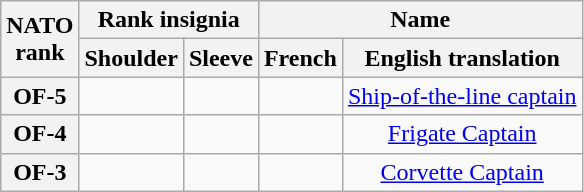<table class="wikitable plainrowheaders" style="text-align:center;" border="1">
<tr>
<th rowspan=2>NATO<br>rank</th>
<th colspan=2>Rank insignia</th>
<th colspan=2>Name</th>
</tr>
<tr>
<th>Shoulder</th>
<th>Sleeve</th>
<th>French</th>
<th>English translation</th>
</tr>
<tr>
<th>OF-5</th>
<td></td>
<td></td>
<td></td>
<td><a href='#'>Ship-of-the-line captain</a></td>
</tr>
<tr>
<th>OF-4</th>
<td></td>
<td></td>
<td></td>
<td><a href='#'>Frigate Captain</a></td>
</tr>
<tr>
<th>OF-3</th>
<td></td>
<td></td>
<td></td>
<td><a href='#'>Corvette Captain</a></td>
</tr>
</table>
